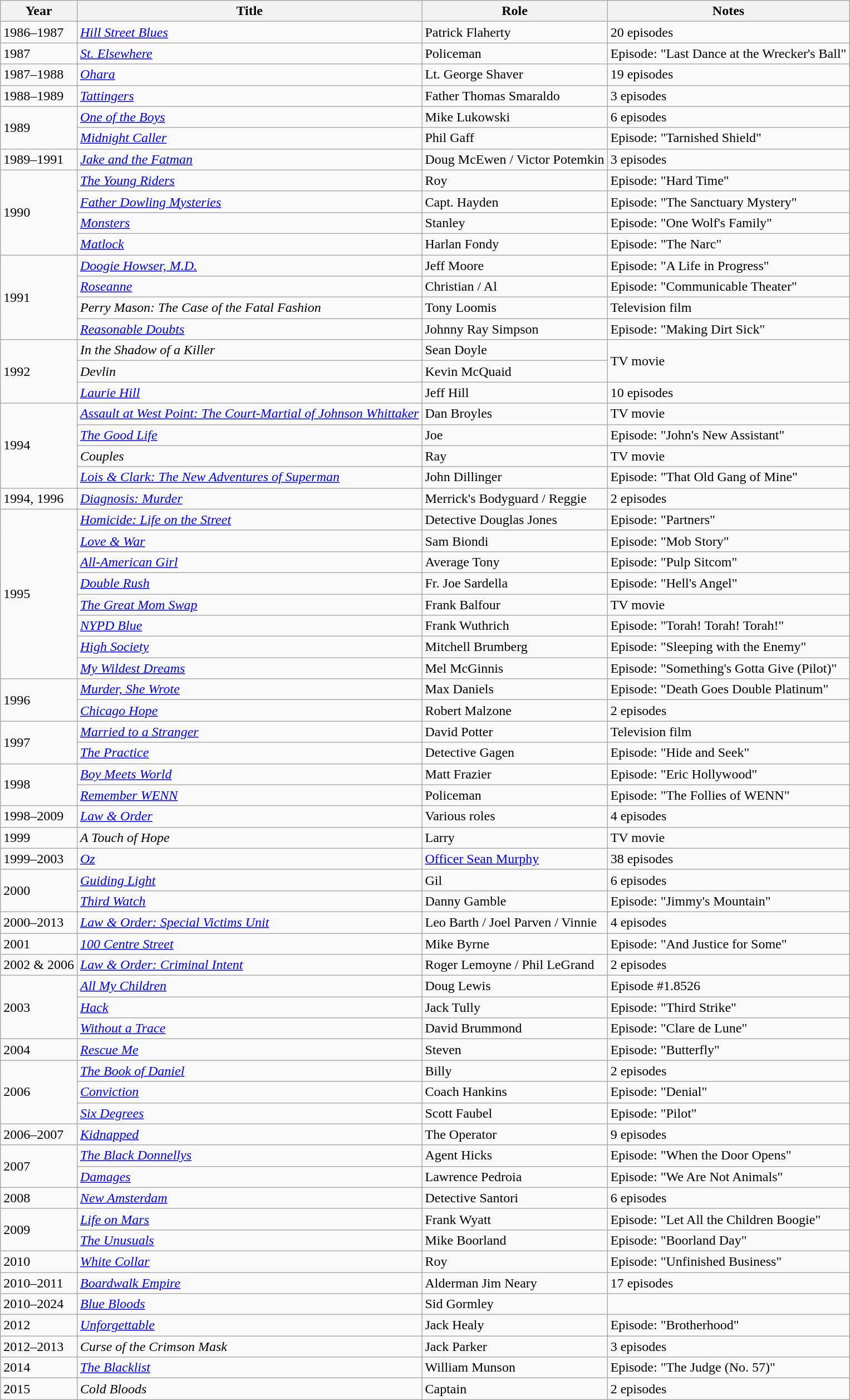<table class="wikitable sortable">
<tr>
<th>Year</th>
<th>Title</th>
<th>Role</th>
<th>Notes</th>
</tr>
<tr>
<td>1986–1987</td>
<td><em><a href='#'>Hill Street Blues</a></em></td>
<td>Patrick Flaherty</td>
<td>20 episodes</td>
</tr>
<tr>
<td>1987</td>
<td><em><a href='#'>St. Elsewhere</a></em></td>
<td>Policeman</td>
<td>Episode: "Last Dance at the Wrecker's Ball"</td>
</tr>
<tr>
<td>1987–1988</td>
<td><a href='#'><em>Ohara</em></a></td>
<td>Lt. George Shaver</td>
<td>19 episodes</td>
</tr>
<tr>
<td>1988–1989</td>
<td><em><a href='#'>Tattingers</a></em></td>
<td>Father Thomas Smaraldo</td>
<td>3 episodes</td>
</tr>
<tr>
<td rowspan=2>1989</td>
<td><a href='#'><em>One of the Boys</em></a></td>
<td>Mike Lukowski</td>
<td>6 episodes</td>
</tr>
<tr>
<td><em><a href='#'>Midnight Caller</a></em></td>
<td>Phil Gaff</td>
<td>Episode: "Tarnished Shield"</td>
</tr>
<tr>
<td>1989–1991</td>
<td><em><a href='#'>Jake and the Fatman</a></em></td>
<td>Doug McEwen / Victor Potemkin</td>
<td>3 episodes</td>
</tr>
<tr>
<td rowspan=4>1990</td>
<td><em><a href='#'>The Young Riders</a></em></td>
<td>Roy</td>
<td>Episode: "Hard Time"</td>
</tr>
<tr>
<td><em><a href='#'>Father Dowling Mysteries</a></em></td>
<td>Capt. Hayden</td>
<td>Episode: "The Sanctuary Mystery"</td>
</tr>
<tr>
<td><a href='#'><em>Monsters</em></a></td>
<td>Stanley</td>
<td>Episode: "One Wolf's Family"</td>
</tr>
<tr>
<td><a href='#'><em>Matlock</em></a></td>
<td>Harlan Fondy</td>
<td>Episode: "The Narc"</td>
</tr>
<tr>
<td rowspan=4>1991</td>
<td><em><a href='#'>Doogie Howser, M.D.</a></em></td>
<td>Jeff Moore</td>
<td>Episode: "A Life in Progress"</td>
</tr>
<tr>
<td><em><a href='#'>Roseanne</a></em></td>
<td>Christian / Al</td>
<td>Episode: "Communicable Theater"</td>
</tr>
<tr>
<td><em>Perry Mason: The Case of the Fatal Fashion</em></td>
<td>Tony Loomis</td>
<td>Television film</td>
</tr>
<tr>
<td><em><a href='#'>Reasonable Doubts</a></em></td>
<td>Johnny Ray Simpson</td>
<td>Episode: "Making Dirt Sick"</td>
</tr>
<tr>
<td rowspan=3>1992</td>
<td><em>In the Shadow of a Killer</em></td>
<td>Sean Doyle</td>
<td rowspan=2>TV movie</td>
</tr>
<tr>
<td><em>Devlin</em></td>
<td>Kevin McQuaid</td>
</tr>
<tr>
<td><a href='#'><em>Laurie Hill</em></a></td>
<td>Jeff Hill</td>
<td>10 episodes</td>
</tr>
<tr>
<td rowspan=4>1994</td>
<td><em><a href='#'>Assault at West Point: The Court-Martial of Johnson Whittaker</a></em></td>
<td>Dan Broyles</td>
<td>TV movie</td>
</tr>
<tr>
<td><a href='#'><em>The Good Life</em></a></td>
<td>Joe</td>
<td>Episode: "John's New Assistant"</td>
</tr>
<tr>
<td><em>Couples</em></td>
<td>Ray</td>
<td>TV  movie</td>
</tr>
<tr>
<td><em><a href='#'>Lois & Clark: The New Adventures of Superman</a></em></td>
<td>John Dillinger</td>
<td>Episode: "That Old Gang of Mine"</td>
</tr>
<tr>
<td>1994, 1996</td>
<td><em><a href='#'>Diagnosis: Murder</a></em></td>
<td>Merrick's Bodyguard / Reggie</td>
<td>2 episodes</td>
</tr>
<tr>
<td rowspan=8>1995</td>
<td><em><a href='#'>Homicide: Life on the Street</a></em></td>
<td>Detective Douglas Jones</td>
<td>Episode: "Partners"</td>
</tr>
<tr>
<td><a href='#'><em>Love & War</em></a></td>
<td>Sam Biondi</td>
<td>Episode: "Mob Story"</td>
</tr>
<tr>
<td><a href='#'><em>All-American Girl</em></a></td>
<td>Average Tony</td>
<td>Episode: "Pulp Sitcom"</td>
</tr>
<tr>
<td><em><a href='#'>Double Rush</a></em></td>
<td>Fr. Joe Sardella</td>
<td>Episode: "Hell's Angel"</td>
</tr>
<tr>
<td><em><a href='#'>The Great Mom Swap</a></em></td>
<td>Frank Balfour</td>
<td>TV movie</td>
</tr>
<tr>
<td><em><a href='#'>NYPD Blue</a></em></td>
<td>Frank Wuthrich</td>
<td>Episode: "Torah! Torah! Torah!"</td>
</tr>
<tr>
<td><a href='#'><em>High Society</em></a></td>
<td>Mitchell Brumberg</td>
<td>Episode: "Sleeping with the Enemy"</td>
</tr>
<tr>
<td><a href='#'><em>My Wildest Dreams</em></a></td>
<td>Mel McGinnis</td>
<td>Episode: "Something's Gotta Give (Pilot)"</td>
</tr>
<tr>
<td rowspan=2>1996</td>
<td><em><a href='#'>Murder, She Wrote</a></em></td>
<td>Max Daniels</td>
<td>Episode: "Death Goes Double Platinum"</td>
</tr>
<tr>
<td><em><a href='#'>Chicago Hope</a></em></td>
<td>Robert Malzone</td>
<td>2 episodes</td>
</tr>
<tr>
<td rowspan=2>1997</td>
<td><em><a href='#'>Married to a Stranger</a></em></td>
<td>David Potter</td>
<td>Television film</td>
</tr>
<tr>
<td><em><a href='#'>The Practice</a></em></td>
<td>Detective Gagen</td>
<td>Episode: "Hide and Seek"</td>
</tr>
<tr>
<td rowspan=2>1998</td>
<td><em><a href='#'>Boy Meets World</a></em></td>
<td>Matt Frazier</td>
<td>Episode: "Eric Hollywood"</td>
</tr>
<tr>
<td><em><a href='#'>Remember WENN</a></em></td>
<td>Policeman</td>
<td>Episode: "The Follies of WENN"</td>
</tr>
<tr>
<td>1998–2009</td>
<td><em><a href='#'>Law & Order</a></em></td>
<td>Various roles</td>
<td>4 episodes</td>
</tr>
<tr>
<td>1999</td>
<td><em>A Touch of Hope</em></td>
<td>Larry</td>
<td>TV movie</td>
</tr>
<tr>
<td>1999–2003</td>
<td><a href='#'><em>Oz</em></a></td>
<td><a href='#'>Officer Sean Murphy</a></td>
<td>38 episodes</td>
</tr>
<tr>
<td rowspan=2>2000</td>
<td><em><a href='#'>Guiding Light</a></em></td>
<td>Gil</td>
<td>6 episodes</td>
</tr>
<tr>
<td><em><a href='#'>Third Watch</a></em></td>
<td>Danny Gamble</td>
<td>Episode: "Jimmy's Mountain"</td>
</tr>
<tr>
<td>2000–2013</td>
<td><em><a href='#'>Law & Order: Special Victims Unit</a></em></td>
<td>Leo Barth / Joel Parven / Vinnie</td>
<td>4 episodes</td>
</tr>
<tr>
<td>2001</td>
<td><em><a href='#'>100 Centre Street</a></em></td>
<td>Mike Byrne</td>
<td>Episode: "And Justice for Some"</td>
</tr>
<tr>
<td>2002 & 2006</td>
<td><em><a href='#'>Law & Order: Criminal Intent</a></em></td>
<td>Roger Lemoyne / Phil LeGrand</td>
<td>2 episodes</td>
</tr>
<tr>
<td rowspan=3>2003</td>
<td><em><a href='#'>All My Children</a></em></td>
<td>Doug Lewis</td>
<td>Episode #1.8526</td>
</tr>
<tr>
<td><a href='#'><em>Hack</em></a></td>
<td>Jack Tully</td>
<td>Episode: "Third Strike"</td>
</tr>
<tr>
<td><em><a href='#'>Without a Trace</a></em></td>
<td>David Brummond</td>
<td>Episode: "Clare de Lune"</td>
</tr>
<tr>
<td>2004</td>
<td><a href='#'><em>Rescue Me</em></a></td>
<td>Steven</td>
<td>Episode: "Butterfly"</td>
</tr>
<tr>
<td rowspan=3>2006</td>
<td><a href='#'><em>The Book of Daniel</em></a></td>
<td>Billy</td>
<td>2 episodes</td>
</tr>
<tr>
<td><a href='#'><em>Conviction</em></a></td>
<td>Coach Hankins</td>
<td>Episode: "Denial"</td>
</tr>
<tr>
<td><a href='#'><em>Six Degrees</em></a></td>
<td>Scott Faubel</td>
<td>Episode: "Pilot"</td>
</tr>
<tr>
<td>2006–2007</td>
<td><a href='#'><em>Kidnapped</em></a></td>
<td>The Operator</td>
<td>9 episodes</td>
</tr>
<tr>
<td rowspan=2>2007</td>
<td><em><a href='#'>The Black Donnellys</a></em></td>
<td>Agent Hicks</td>
<td>Episode: "When the Door Opens"</td>
</tr>
<tr>
<td><a href='#'><em>Damages</em></a></td>
<td>Lawrence Pedroia</td>
<td>Episode: "We Are Not Animals"</td>
</tr>
<tr>
<td>2008</td>
<td><a href='#'><em>New Amsterdam</em></a></td>
<td>Detective Santori</td>
<td>6 episodes</td>
</tr>
<tr>
<td rowspan=2>2009</td>
<td><a href='#'><em>Life on Mars</em></a></td>
<td>Frank Wyatt</td>
<td>Episode: "Let All the Children Boogie"</td>
</tr>
<tr>
<td><em><a href='#'>The Unusuals</a></em></td>
<td>Mike Boorland</td>
<td>Episode: "Boorland Day"</td>
</tr>
<tr>
<td>2010</td>
<td><a href='#'><em>White Collar</em></a></td>
<td>Roy</td>
<td>Episode: "Unfinished Business"</td>
</tr>
<tr>
<td>2010–2011</td>
<td><em><a href='#'>Boardwalk Empire</a></em></td>
<td>Alderman Jim Neary</td>
<td>17 episodes</td>
</tr>
<tr>
<td>2010–2024</td>
<td><a href='#'><em>Blue Bloods</em></a></td>
<td>Sid Gormley</td>
<td></td>
</tr>
<tr>
<td>2012</td>
<td><a href='#'><em>Unforgettable</em></a></td>
<td>Jack Healy</td>
<td>Episode: "Brotherhood"</td>
</tr>
<tr>
<td>2012–2013</td>
<td><em>Curse of the Crimson Mask</em></td>
<td>Jack Parker</td>
<td>3 episodes</td>
</tr>
<tr>
<td>2014</td>
<td><a href='#'><em>The Blacklist</em></a></td>
<td>William Munson</td>
<td>Episode: "The Judge (No. 57)"</td>
</tr>
<tr>
<td>2015</td>
<td><em>Cold Bloods</em></td>
<td>Captain</td>
<td>2 episodes</td>
</tr>
</table>
